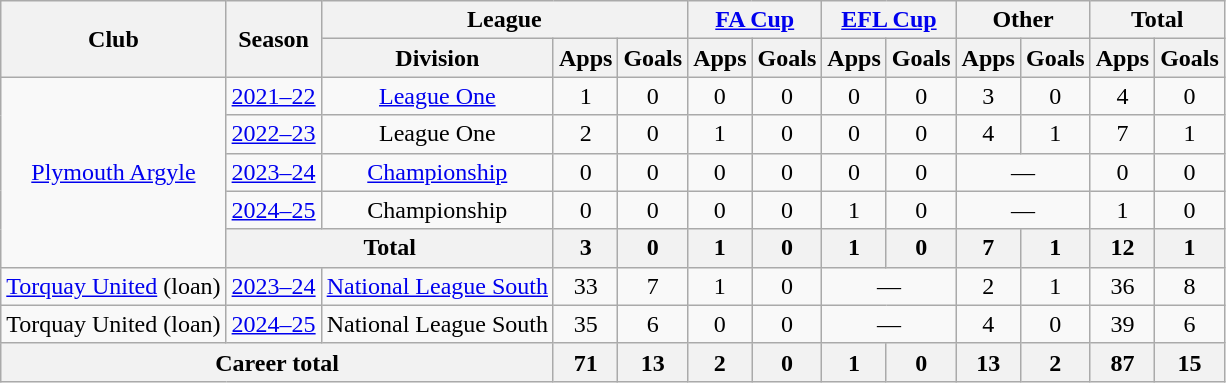<table class=wikitable style="text-align: center">
<tr>
<th rowspan=2>Club</th>
<th rowspan=2>Season</th>
<th colspan=3>League</th>
<th colspan=2><a href='#'>FA Cup</a></th>
<th colspan=2><a href='#'>EFL Cup</a></th>
<th colspan=2>Other</th>
<th colspan=2>Total</th>
</tr>
<tr>
<th>Division</th>
<th>Apps</th>
<th>Goals</th>
<th>Apps</th>
<th>Goals</th>
<th>Apps</th>
<th>Goals</th>
<th>Apps</th>
<th>Goals</th>
<th>Apps</th>
<th>Goals</th>
</tr>
<tr>
<td rowspan=5><a href='#'>Plymouth Argyle</a></td>
<td><a href='#'>2021–22</a></td>
<td><a href='#'>League One</a></td>
<td>1</td>
<td>0</td>
<td>0</td>
<td>0</td>
<td>0</td>
<td>0</td>
<td>3</td>
<td>0</td>
<td>4</td>
<td>0</td>
</tr>
<tr>
<td><a href='#'>2022–23</a></td>
<td>League One</td>
<td>2</td>
<td>0</td>
<td>1</td>
<td>0</td>
<td>0</td>
<td>0</td>
<td>4</td>
<td>1</td>
<td>7</td>
<td>1</td>
</tr>
<tr>
<td><a href='#'>2023–24</a></td>
<td><a href='#'>Championship</a></td>
<td>0</td>
<td>0</td>
<td>0</td>
<td>0</td>
<td>0</td>
<td>0</td>
<td colspan=2>—</td>
<td>0</td>
<td>0</td>
</tr>
<tr>
<td><a href='#'>2024–25</a></td>
<td>Championship</td>
<td>0</td>
<td>0</td>
<td>0</td>
<td>0</td>
<td>1</td>
<td>0</td>
<td colspan=2>—</td>
<td>1</td>
<td>0</td>
</tr>
<tr>
<th colspan=2>Total</th>
<th>3</th>
<th>0</th>
<th>1</th>
<th>0</th>
<th>1</th>
<th>0</th>
<th>7</th>
<th>1</th>
<th>12</th>
<th>1</th>
</tr>
<tr>
<td><a href='#'>Torquay United</a> (loan)</td>
<td><a href='#'>2023–24</a></td>
<td><a href='#'>National League South</a></td>
<td>33</td>
<td>7</td>
<td>1</td>
<td>0</td>
<td colspan=2>—</td>
<td>2</td>
<td>1</td>
<td>36</td>
<td>8</td>
</tr>
<tr>
<td>Torquay United (loan)</td>
<td><a href='#'>2024–25</a></td>
<td>National League South</td>
<td>35</td>
<td>6</td>
<td>0</td>
<td>0</td>
<td colspan=2>—</td>
<td>4</td>
<td>0</td>
<td>39</td>
<td>6</td>
</tr>
<tr>
<th colspan=3>Career total</th>
<th>71</th>
<th>13</th>
<th>2</th>
<th>0</th>
<th>1</th>
<th>0</th>
<th>13</th>
<th>2</th>
<th>87</th>
<th>15</th>
</tr>
</table>
